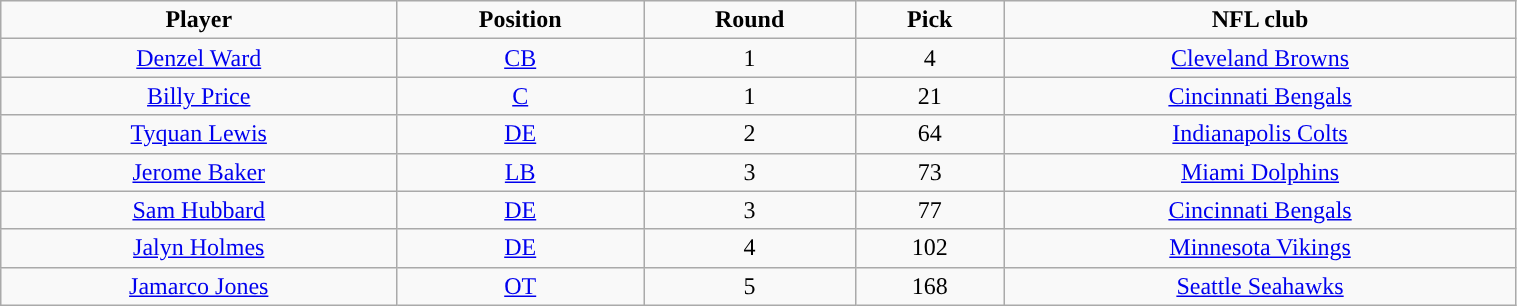<table class="wikitable" width="80%">
<tr align="center">
<td><strong>Player</strong></td>
<td><strong>Position</strong></td>
<td><strong>Round</strong></td>
<td><strong>Pick</strong></td>
<td><strong>NFL club</strong></td>
</tr>
<tr align="center" bgcolor="">
<td><a href='#'>Denzel Ward</a></td>
<td><a href='#'>CB</a></td>
<td>1</td>
<td>4</td>
<td><a href='#'>Cleveland Browns</a></td>
</tr>
<tr align="center" bgcolor="">
<td><a href='#'>Billy Price</a></td>
<td><a href='#'>C</a></td>
<td>1</td>
<td>21</td>
<td><a href='#'>Cincinnati Bengals</a></td>
</tr>
<tr align="center" bgcolor="">
<td><a href='#'>Tyquan Lewis</a></td>
<td><a href='#'>DE</a></td>
<td>2</td>
<td>64</td>
<td><a href='#'>Indianapolis Colts</a></td>
</tr>
<tr align="center" bgcolor="">
<td><a href='#'>Jerome Baker</a></td>
<td><a href='#'>LB</a></td>
<td>3</td>
<td>73</td>
<td><a href='#'>Miami Dolphins</a></td>
</tr>
<tr align="center" bgcolor="">
<td><a href='#'>Sam Hubbard</a></td>
<td><a href='#'>DE</a></td>
<td>3</td>
<td>77</td>
<td><a href='#'>Cincinnati Bengals</a></td>
</tr>
<tr align="center" bgcolor="">
<td><a href='#'>Jalyn Holmes</a></td>
<td><a href='#'>DE</a></td>
<td>4</td>
<td>102</td>
<td><a href='#'>Minnesota Vikings</a></td>
</tr>
<tr align="center" bgcolor="">
<td><a href='#'>Jamarco Jones</a></td>
<td><a href='#'>OT</a></td>
<td>5</td>
<td>168</td>
<td><a href='#'>Seattle Seahawks</a></td>
</tr>
</table>
